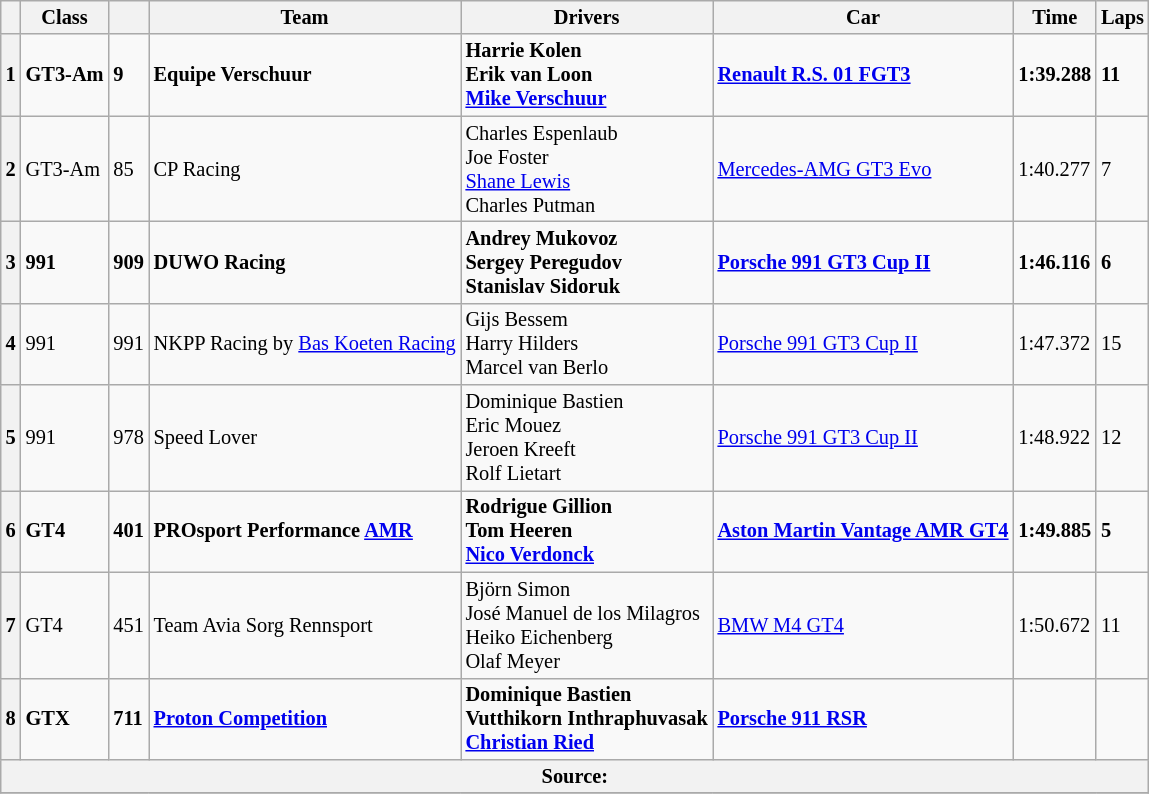<table class="wikitable" style="font-size: 85%;">
<tr>
<th></th>
<th>Class</th>
<th></th>
<th>Team</th>
<th>Drivers</th>
<th>Car</th>
<th>Time</th>
<th>Laps</th>
</tr>
<tr>
<th>1</th>
<td><strong>GT3-Am</strong></td>
<td><strong>9</strong></td>
<td><strong> Equipe Verschuur</strong></td>
<td><strong> Harrie Kolen<br> Erik van Loon<br> <a href='#'>Mike Verschuur</a></strong></td>
<td><strong><a href='#'>Renault R.S. 01 FGT3</a></strong></td>
<td><strong>1:39.288</strong></td>
<td><strong>11</strong></td>
</tr>
<tr>
<th>2</th>
<td>GT3-Am</td>
<td>85</td>
<td> CP Racing</td>
<td> Charles Espenlaub<br> Joe Foster<br> <a href='#'>Shane Lewis</a><br> Charles Putman</td>
<td><a href='#'>Mercedes-AMG GT3 Evo</a></td>
<td>1:40.277</td>
<td>7</td>
</tr>
<tr>
<th>3</th>
<td><strong>991</strong></td>
<td><strong>909</strong></td>
<td><strong> DUWO Racing</strong></td>
<td><strong> Andrey Mukovoz<br> Sergey Peregudov<br> Stanislav Sidoruk</strong></td>
<td><strong><a href='#'>Porsche 991 GT3 Cup II</a></strong></td>
<td><strong>1:46.116</strong></td>
<td><strong>6</strong></td>
</tr>
<tr>
<th>4</th>
<td>991</td>
<td>991</td>
<td> NKPP Racing by <a href='#'>Bas Koeten Racing</a></td>
<td> Gijs Bessem<br> Harry Hilders<br> Marcel van Berlo</td>
<td><a href='#'>Porsche 991 GT3 Cup II</a></td>
<td>1:47.372</td>
<td>15</td>
</tr>
<tr>
<th>5</th>
<td>991</td>
<td>978</td>
<td> Speed Lover</td>
<td> Dominique Bastien<br> Eric Mouez<br> Jeroen Kreeft<br> Rolf Lietart</td>
<td><a href='#'>Porsche 991 GT3 Cup II</a></td>
<td>1:48.922</td>
<td>12</td>
</tr>
<tr>
<th>6</th>
<td><strong>GT4</strong></td>
<td><strong>401</strong></td>
<td><strong> PROsport Performance <a href='#'>AMR</a></strong></td>
<td><strong> Rodrigue Gillion<br> Tom Heeren<br> <a href='#'>Nico Verdonck</a></strong></td>
<td><strong><a href='#'>Aston Martin Vantage AMR GT4</a></strong></td>
<td><strong>1:49.885</strong></td>
<td><strong>5</strong></td>
</tr>
<tr>
<th>7</th>
<td>GT4</td>
<td>451</td>
<td> Team Avia Sorg Rennsport</td>
<td> Björn Simon<br> José Manuel de los Milagros<br> Heiko Eichenberg<br> Olaf Meyer</td>
<td><a href='#'>BMW M4 GT4</a></td>
<td>1:50.672</td>
<td>11</td>
</tr>
<tr>
<th>8</th>
<td><strong>GTX</strong></td>
<td><strong>711</strong></td>
<td><strong> <a href='#'>Proton Competition</a></strong></td>
<td><strong> Dominique Bastien<br> Vutthikorn Inthraphuvasak<br> <a href='#'>Christian Ried</a></strong></td>
<td><strong><a href='#'>Porsche 911 RSR</a></strong></td>
<td></td>
<td></td>
</tr>
<tr>
<th colspan=8>Source:</th>
</tr>
<tr>
</tr>
</table>
